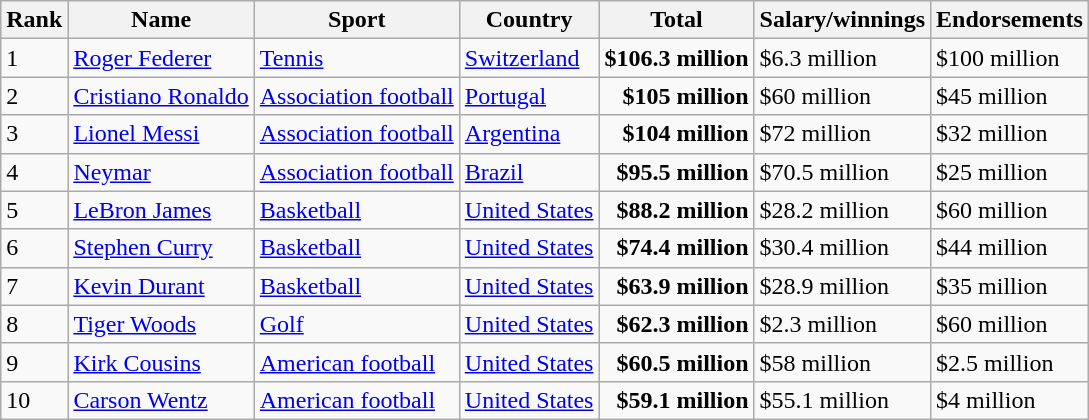<table class="wikitable sortable" border="1">
<tr>
<th scope="col">Rank</th>
<th scope="col">Name</th>
<th scope="col">Sport</th>
<th scope="col">Country</th>
<th scope="col">Total</th>
<th scope="col">Salary/winnings</th>
<th>Endorsements</th>
</tr>
<tr>
<td>1</td>
<td><a href='#'>Roger Federer</a></td>
<td><a href='#'>Tennis</a></td>
<td> <a href='#'>Switzerland</a></td>
<td align="right"><strong>$106.3 million</strong></td>
<td>$6.3 million</td>
<td>$100 million</td>
</tr>
<tr>
<td>2</td>
<td><a href='#'>Cristiano Ronaldo</a></td>
<td><a href='#'>Association football</a></td>
<td> <a href='#'>Portugal</a></td>
<td align="right"><strong>$105 million</strong></td>
<td>$60 million</td>
<td>$45 million</td>
</tr>
<tr>
<td>3</td>
<td><a href='#'>Lionel Messi</a></td>
<td><a href='#'>Association football</a></td>
<td> <a href='#'>Argentina</a></td>
<td align="right"><strong>$104 million</strong></td>
<td>$72 million</td>
<td>$32 million</td>
</tr>
<tr>
<td>4</td>
<td><a href='#'>Neymar</a></td>
<td><a href='#'>Association football</a></td>
<td> <a href='#'>Brazil</a></td>
<td align="right"><strong>$95.5 million</strong></td>
<td>$70.5 million</td>
<td>$25 million</td>
</tr>
<tr>
<td>5</td>
<td><a href='#'>LeBron James</a></td>
<td><a href='#'>Basketball</a></td>
<td> <a href='#'>United States</a></td>
<td align="right"><strong>$88.2 million</strong></td>
<td>$28.2 million</td>
<td>$60 million</td>
</tr>
<tr>
<td>6</td>
<td><a href='#'>Stephen Curry</a></td>
<td><a href='#'>Basketball</a></td>
<td> <a href='#'>United States</a></td>
<td align="right"><strong>$74.4 million</strong></td>
<td>$30.4 million</td>
<td>$44 million</td>
</tr>
<tr>
<td>7</td>
<td><a href='#'>Kevin Durant</a></td>
<td><a href='#'>Basketball</a></td>
<td> <a href='#'>United States</a></td>
<td align="right"><strong>$63.9 million</strong></td>
<td>$28.9 million</td>
<td>$35 million</td>
</tr>
<tr>
<td>8</td>
<td><a href='#'>Tiger Woods</a></td>
<td><a href='#'>Golf</a></td>
<td> <a href='#'>United States</a></td>
<td align="right"><strong>$62.3 million </strong></td>
<td>$2.3 million</td>
<td>$60 million</td>
</tr>
<tr>
<td>9</td>
<td><a href='#'>Kirk Cousins</a></td>
<td><a href='#'>American football</a></td>
<td> <a href='#'>United States</a></td>
<td align="right"><strong>$60.5 million</strong></td>
<td>$58 million</td>
<td>$2.5 million</td>
</tr>
<tr>
<td>10</td>
<td><a href='#'>Carson Wentz</a></td>
<td><a href='#'>American football</a></td>
<td> <a href='#'>United States</a></td>
<td align="right"><strong>$59.1 million</strong></td>
<td>$55.1 million</td>
<td>$4 million</td>
</tr>
</table>
